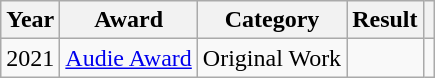<table class="wikitable plainrowheaders sortable">
<tr>
<th scope="col">Year</th>
<th scope="col">Award</th>
<th scope="col">Category</th>
<th scope="col">Result</th>
<th scope="col" class="unsortable"></th>
</tr>
<tr>
<td>2021</td>
<td><a href='#'>Audie Award</a></td>
<td>Original Work</td>
<td></td>
<td style="text-align:center;"></td>
</tr>
</table>
